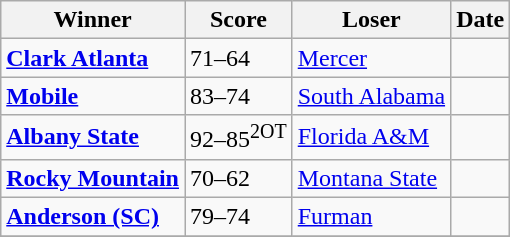<table class="wikitable sortable">
<tr>
<th>Winner</th>
<th>Score</th>
<th>Loser</th>
<th>Date</th>
</tr>
<tr>
<td><strong><a href='#'>Clark Atlanta</a></strong> </td>
<td>71–64</td>
<td><a href='#'>Mercer</a></td>
<td></td>
</tr>
<tr>
<td><strong><a href='#'>Mobile</a></strong> </td>
<td>83–74</td>
<td><a href='#'>South Alabama</a></td>
<td></td>
</tr>
<tr>
<td><strong><a href='#'>Albany State</a></strong> </td>
<td>92–85<sup>2OT</sup></td>
<td><a href='#'>Florida A&M</a></td>
<td></td>
</tr>
<tr>
<td><strong><a href='#'>Rocky Mountain</a></strong> </td>
<td>70–62</td>
<td><a href='#'>Montana State</a></td>
<td></td>
</tr>
<tr>
<td><strong><a href='#'>Anderson (SC)</a></strong> </td>
<td>79–74</td>
<td><a href='#'>Furman</a></td>
<td></td>
</tr>
<tr>
</tr>
</table>
